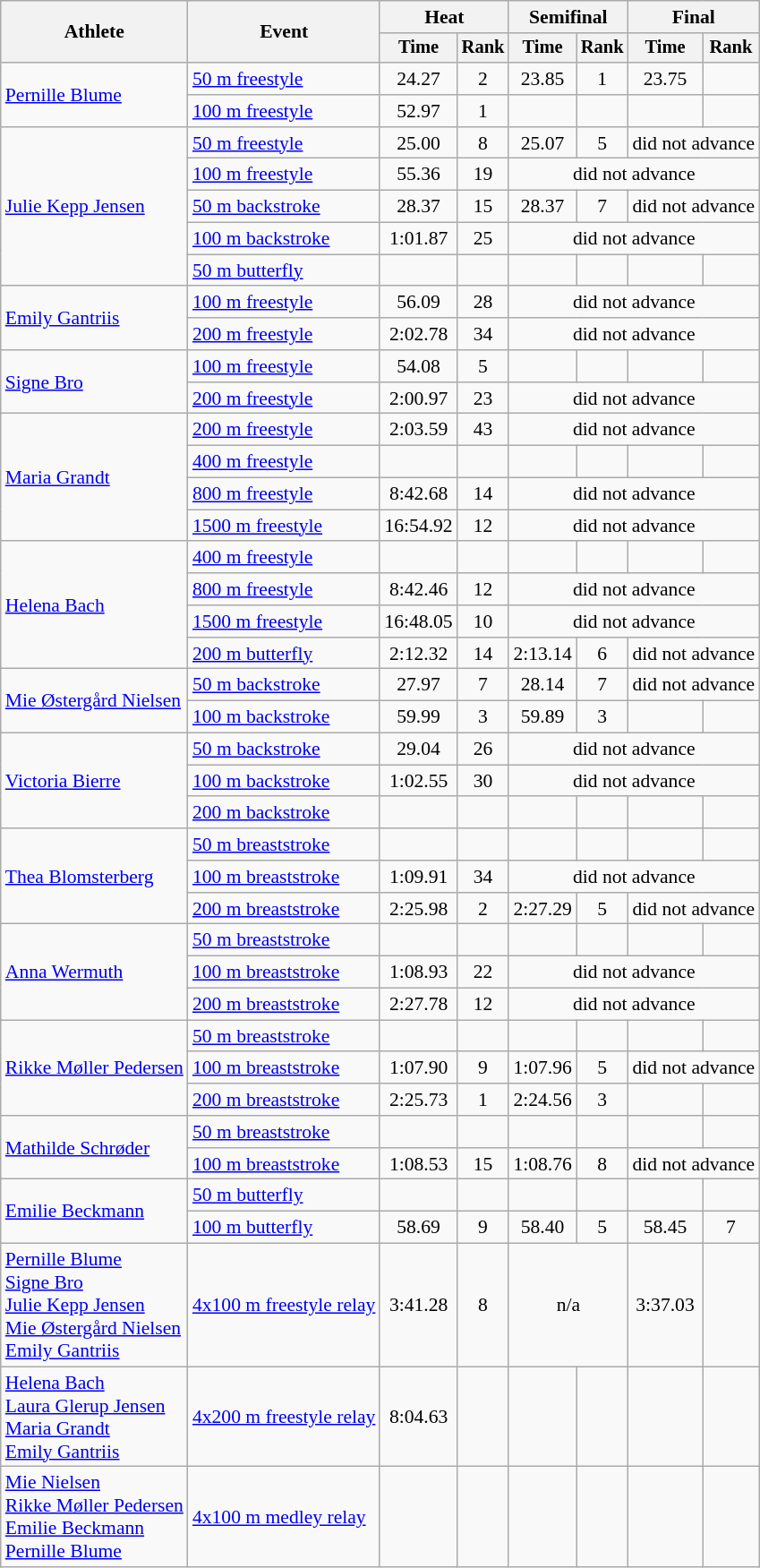<table class=wikitable style="font-size:90%">
<tr>
<th rowspan="2">Athlete</th>
<th rowspan="2">Event</th>
<th colspan="2">Heat</th>
<th colspan="2">Semifinal</th>
<th colspan="2">Final</th>
</tr>
<tr style="font-size:95%">
<th>Time</th>
<th>Rank</th>
<th>Time</th>
<th>Rank</th>
<th>Time</th>
<th>Rank</th>
</tr>
<tr align=center>
<td align=left rowspan=2><a href='#'>Pernille Blume</a></td>
<td align=left><a href='#'>50 m freestyle</a></td>
<td>24.27</td>
<td>2</td>
<td>23.85</td>
<td>1</td>
<td>23.75</td>
<td></td>
</tr>
<tr align=center>
<td align=left><a href='#'>100 m freestyle</a></td>
<td>52.97</td>
<td>1</td>
<td></td>
<td></td>
<td></td>
<td></td>
</tr>
<tr align=center>
<td align=left rowspan=5><a href='#'>Julie Kepp Jensen</a></td>
<td align=left><a href='#'>50 m freestyle</a></td>
<td>25.00</td>
<td>8</td>
<td>25.07</td>
<td>5</td>
<td colspan=2>did not advance</td>
</tr>
<tr align=center>
<td align=left><a href='#'>100 m freestyle</a></td>
<td>55.36</td>
<td>19</td>
<td colspan=4>did not advance</td>
</tr>
<tr align=center>
<td align=left><a href='#'>50 m backstroke</a></td>
<td>28.37</td>
<td>15</td>
<td>28.37</td>
<td>7</td>
<td colspan=2>did not advance</td>
</tr>
<tr align=center>
<td align=left><a href='#'>100 m backstroke</a></td>
<td>1:01.87</td>
<td>25</td>
<td colspan=4>did not advance</td>
</tr>
<tr align=center>
<td align=left><a href='#'>50 m butterfly</a></td>
<td></td>
<td></td>
<td></td>
<td></td>
<td></td>
<td></td>
</tr>
<tr align=center>
<td align=left rowspan=2><a href='#'>Emily Gantriis</a></td>
<td align=left><a href='#'>100 m freestyle</a></td>
<td>56.09</td>
<td>28</td>
<td colspan=4>did not advance</td>
</tr>
<tr align=center>
<td align=left><a href='#'>200 m freestyle</a></td>
<td>2:02.78</td>
<td>34</td>
<td colspan=4>did not advance</td>
</tr>
<tr align=center>
<td align=left rowspan=2><a href='#'>Signe Bro</a></td>
<td align=left><a href='#'>100 m freestyle</a></td>
<td>54.08</td>
<td>5</td>
<td></td>
<td></td>
<td></td>
<td></td>
</tr>
<tr align=center>
<td align=left><a href='#'>200 m freestyle</a></td>
<td>2:00.97</td>
<td>23</td>
<td colspan=4>did not advance</td>
</tr>
<tr align=center>
<td align=left rowspan=4><a href='#'>Maria Grandt</a></td>
<td align=left><a href='#'>200 m freestyle</a></td>
<td>2:03.59</td>
<td>43</td>
<td colspan=4>did not advance</td>
</tr>
<tr align=center>
<td align=left><a href='#'>400 m freestyle</a></td>
<td></td>
<td></td>
<td></td>
<td></td>
<td></td>
<td></td>
</tr>
<tr align=center>
<td align=left><a href='#'>800 m freestyle</a></td>
<td>8:42.68</td>
<td>14</td>
<td colspan=4>did not advance</td>
</tr>
<tr align=center>
<td align=left><a href='#'>1500 m freestyle</a></td>
<td>16:54.92</td>
<td>12</td>
<td colspan=4>did not advance</td>
</tr>
<tr align=center>
<td align=left rowspan=4><a href='#'>Helena Bach</a></td>
<td align=left><a href='#'>400 m freestyle</a></td>
<td></td>
<td></td>
<td></td>
<td></td>
<td></td>
<td></td>
</tr>
<tr align=center>
<td align=left><a href='#'>800 m freestyle</a></td>
<td>8:42.46</td>
<td>12</td>
<td colspan=4>did not advance</td>
</tr>
<tr align=center>
<td align=left><a href='#'>1500 m freestyle</a></td>
<td>16:48.05</td>
<td>10</td>
<td colspan=4>did not advance</td>
</tr>
<tr align=center>
<td align=left><a href='#'>200 m butterfly</a></td>
<td>2:12.32</td>
<td>14</td>
<td>2:13.14</td>
<td>6</td>
<td colspan=2>did not advance</td>
</tr>
<tr align=center>
<td align=left rowspan=2><a href='#'>Mie Østergård Nielsen</a></td>
<td align=left><a href='#'>50 m backstroke</a></td>
<td>27.97</td>
<td>7</td>
<td>28.14</td>
<td>7</td>
<td colspan=2>did not advance</td>
</tr>
<tr align=center>
<td align=left><a href='#'>100 m backstroke</a></td>
<td>59.99</td>
<td>3</td>
<td>59.89</td>
<td>3</td>
<td></td>
<td></td>
</tr>
<tr align=center>
<td align=left rowspan=3><a href='#'>Victoria Bierre</a></td>
<td align=left><a href='#'>50 m backstroke</a></td>
<td>29.04</td>
<td>26</td>
<td colspan=4>did not advance</td>
</tr>
<tr align=center>
<td align=left><a href='#'>100 m backstroke</a></td>
<td>1:02.55</td>
<td>30</td>
<td colspan=4>did not advance</td>
</tr>
<tr align=center>
<td align=left><a href='#'>200 m backstroke</a></td>
<td></td>
<td></td>
<td></td>
<td></td>
<td></td>
<td></td>
</tr>
<tr align=center>
<td align=left rowspan=3><a href='#'>Thea Blomsterberg</a></td>
<td align=left><a href='#'>50 m breaststroke</a></td>
<td></td>
<td></td>
<td></td>
<td></td>
<td></td>
<td></td>
</tr>
<tr align=center>
<td align=left><a href='#'>100 m breaststroke</a></td>
<td>1:09.91</td>
<td>34</td>
<td colspan=4>did not advance</td>
</tr>
<tr align=center>
<td align=left><a href='#'>200 m breaststroke</a></td>
<td>2:25.98</td>
<td>2</td>
<td>2:27.29</td>
<td>5</td>
<td colspan=2>did not advance</td>
</tr>
<tr align=center>
<td align=left rowspan=3><a href='#'>Anna Wermuth</a></td>
<td align=left><a href='#'>50 m breaststroke</a></td>
<td></td>
<td></td>
<td></td>
<td></td>
<td></td>
<td></td>
</tr>
<tr align=center>
<td align=left><a href='#'>100 m breaststroke</a></td>
<td>1:08.93</td>
<td>22</td>
<td colspan=4>did not advance</td>
</tr>
<tr align=center>
<td align=left><a href='#'>200 m breaststroke</a></td>
<td>2:27.78</td>
<td>12</td>
<td colspan=4>did not advance</td>
</tr>
<tr align=center>
<td align=left rowspan=3><a href='#'>Rikke Møller Pedersen</a></td>
<td align=left><a href='#'>50 m breaststroke</a></td>
<td></td>
<td></td>
<td></td>
<td></td>
<td></td>
<td></td>
</tr>
<tr align=center>
<td align=left><a href='#'>100 m breaststroke</a></td>
<td>1:07.90</td>
<td>9</td>
<td>1:07.96</td>
<td>5</td>
<td colspan=2>did not advance</td>
</tr>
<tr align=center>
<td align=left><a href='#'>200 m breaststroke</a></td>
<td>2:25.73</td>
<td>1</td>
<td>2:24.56</td>
<td>3</td>
<td></td>
<td></td>
</tr>
<tr align=center>
<td align=left rowspan=2><a href='#'>Mathilde Schrøder</a></td>
<td align=left><a href='#'>50 m breaststroke</a></td>
<td></td>
<td></td>
<td></td>
<td></td>
<td></td>
<td></td>
</tr>
<tr align=center>
<td align=left><a href='#'>100 m breaststroke</a></td>
<td>1:08.53</td>
<td>15</td>
<td>1:08.76</td>
<td>8</td>
<td colspan=2>did not advance</td>
</tr>
<tr align=center>
<td align=left rowspan=2><a href='#'>Emilie Beckmann</a></td>
<td align=left><a href='#'>50 m butterfly</a></td>
<td></td>
<td></td>
<td></td>
<td></td>
<td></td>
<td></td>
</tr>
<tr align=center>
<td align=left><a href='#'>100 m butterfly</a></td>
<td>58.69</td>
<td>9</td>
<td>58.40</td>
<td>5</td>
<td>58.45</td>
<td>7</td>
</tr>
<tr align=center>
<td align=left><a href='#'>Pernille Blume</a><br><a href='#'>Signe Bro</a><br><a href='#'>Julie Kepp Jensen</a><br><a href='#'>Mie Østergård Nielsen</a><br><a href='#'>Emily Gantriis</a></td>
<td align=left><a href='#'>4x100 m freestyle relay</a></td>
<td>3:41.28</td>
<td>8</td>
<td colspan=2>n/a</td>
<td>3:37.03</td>
<td></td>
</tr>
<tr align=center>
<td align=left><a href='#'>Helena Bach</a><br><a href='#'>Laura Glerup Jensen</a><br><a href='#'>Maria Grandt</a><br><a href='#'>Emily Gantriis</a></td>
<td align=left><a href='#'>4x200 m freestyle relay</a></td>
<td>8:04.63</td>
<td></td>
<td></td>
<td></td>
<td></td>
<td></td>
</tr>
<tr align=center>
<td align=left><a href='#'>Mie Nielsen</a><br><a href='#'>Rikke Møller Pedersen</a><br><a href='#'>Emilie Beckmann</a><br><a href='#'>Pernille Blume</a></td>
<td align=left><a href='#'>4x100 m medley relay</a></td>
<td></td>
<td></td>
<td></td>
<td></td>
<td></td>
<td></td>
</tr>
</table>
